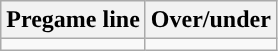<table class="wikitable">
<tr align="center">
<th>Pregame line</th>
<th>Over/under</th>
</tr>
<tr align="center">
<td></td>
<td></td>
</tr>
</table>
